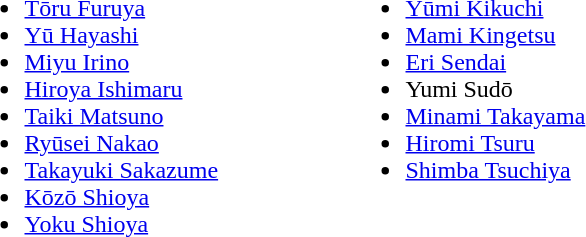<table>
<tr>
<td style="vertical-align: top;" width="250"><br><ul><li><a href='#'>Tōru Furuya</a></li><li><a href='#'>Yū Hayashi</a></li><li><a href='#'>Miyu Irino</a></li><li><a href='#'>Hiroya Ishimaru</a></li><li><a href='#'>Taiki Matsuno</a></li><li><a href='#'>Ryūsei Nakao</a></li><li><a href='#'>Takayuki Sakazume</a></li><li><a href='#'>Kōzō Shioya</a></li><li><a href='#'>Yoku Shioya</a></li></ul></td>
<td style="vertical-align: top;" width="250"><br><ul><li><a href='#'>Yūmi Kikuchi</a></li><li><a href='#'>Mami Kingetsu</a></li><li><a href='#'>Eri Sendai</a></li><li>Yumi Sudō</li><li><a href='#'>Minami Takayama</a></li><li><a href='#'>Hiromi Tsuru</a></li><li><a href='#'>Shimba Tsuchiya</a></li></ul></td>
</tr>
</table>
